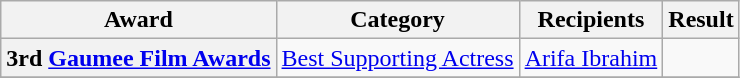<table class="wikitable plainrowheaders sortable">
<tr>
<th scope="col">Award</th>
<th scope="col">Category</th>
<th scope="col">Recipients</th>
<th scope="col">Result</th>
</tr>
<tr>
<th scope="row">3rd <a href='#'>Gaumee Film Awards</a></th>
<td><a href='#'>Best Supporting Actress</a></td>
<td><a href='#'>Arifa Ibrahim</a></td>
<td></td>
</tr>
<tr>
</tr>
</table>
